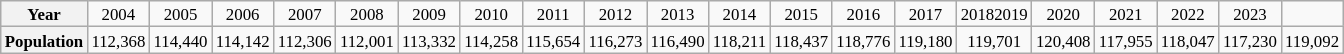<table class="wikitable" style="margin-right:1px; text-align:center; font-size:70% !important;">
<tr>
<th>Year</th>
<td>2004</td>
<td>2005</td>
<td>2006</td>
<td>2007</td>
<td>2008</td>
<td>2009</td>
<td>2010</td>
<td>2011</td>
<td>2012</td>
<td>2013</td>
<td>2014</td>
<td>2015</td>
<td>2016</td>
<td>2017</td>
<td>20182019</td>
<td>2020</td>
<td>2021</td>
<td>2022</td>
<td>2023</td>
</tr>
<tr>
<th>Population</th>
<td>112,368</td>
<td>114,440</td>
<td>114,142</td>
<td>112,306</td>
<td>112,001</td>
<td>113,332</td>
<td>114,258</td>
<td>115,654</td>
<td>116,273</td>
<td>116,490</td>
<td>118,211</td>
<td>118,437</td>
<td>118,776</td>
<td>119,180</td>
<td>119,701</td>
<td>120,408</td>
<td>117,955</td>
<td>118,047</td>
<td>117,230</td>
<td>119,092</td>
</tr>
</table>
